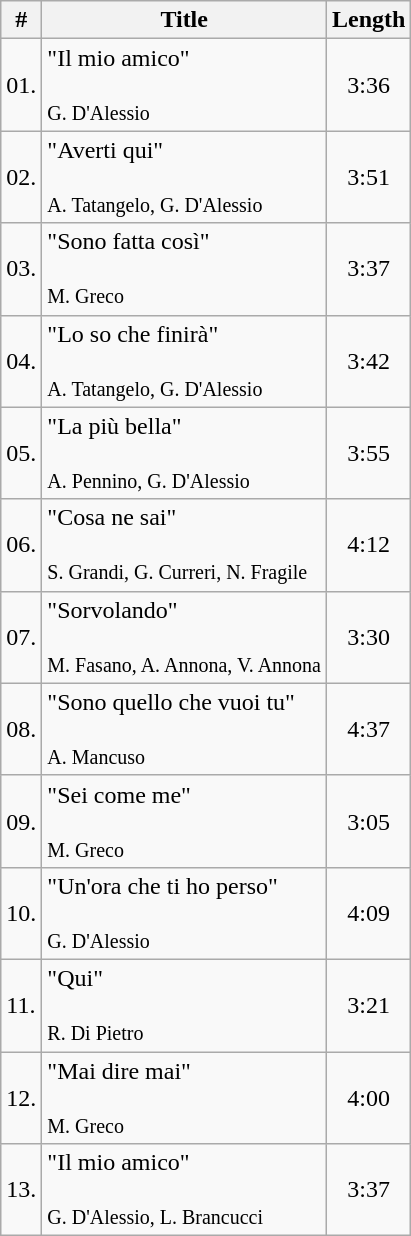<table class="wikitable">
<tr>
<th>#</th>
<th>Title</th>
<th>Length</th>
</tr>
<tr>
<td>01.</td>
<td align="left">"Il mio amico"<br><br><small>G. D'Alessio</small></td>
<td align="center">3:36</td>
</tr>
<tr>
<td>02.</td>
<td align="left">"Averti qui"<br><br><small>A. Tatangelo, G. D'Alessio</small></td>
<td align="center">3:51</td>
</tr>
<tr>
<td>03.</td>
<td align="left">"Sono fatta così"<br><br><small>M. Greco</small></td>
<td align="center">3:37</td>
</tr>
<tr>
<td>04.</td>
<td align="left">"Lo so che finirà"<br><br><small>A. Tatangelo, G. D'Alessio</small></td>
<td align="center">3:42</td>
</tr>
<tr>
<td>05.</td>
<td align="left">"La più bella"<br><br><small>A. Pennino, G. D'Alessio</small></td>
<td align="center">3:55</td>
</tr>
<tr>
<td>06.</td>
<td align="left">"Cosa ne sai"<br><br><small>S. Grandi, G. Curreri, N. Fragile</small></td>
<td align="center">4:12</td>
</tr>
<tr>
<td>07.</td>
<td align="left">"Sorvolando"<br><br><small>M. Fasano, A. Annona, V. Annona</small></td>
<td align="center">3:30</td>
</tr>
<tr>
<td>08.</td>
<td align="left">"Sono quello che vuoi tu"<br><br><small>A. Mancuso</small></td>
<td align="center">4:37</td>
</tr>
<tr>
<td>09.</td>
<td align="left">"Sei come me"<br><br><small>M. Greco</small></td>
<td align="center">3:05</td>
</tr>
<tr>
<td>10.</td>
<td align="left">"Un'ora che ti ho perso"<br><br><small>G. D'Alessio</small></td>
<td align="center">4:09</td>
</tr>
<tr>
<td>11.</td>
<td align="left">"Qui"<br><br><small>R. Di Pietro</small></td>
<td align="center">3:21</td>
</tr>
<tr>
<td>12.</td>
<td align="left">"Mai dire mai"<br><br><small>M. Greco</small></td>
<td align="center">4:00</td>
</tr>
<tr>
<td>13.</td>
<td align="left">"Il mio amico" <br><br><small>G. D'Alessio, L. Brancucci</small></td>
<td align="center">3:37</td>
</tr>
</table>
